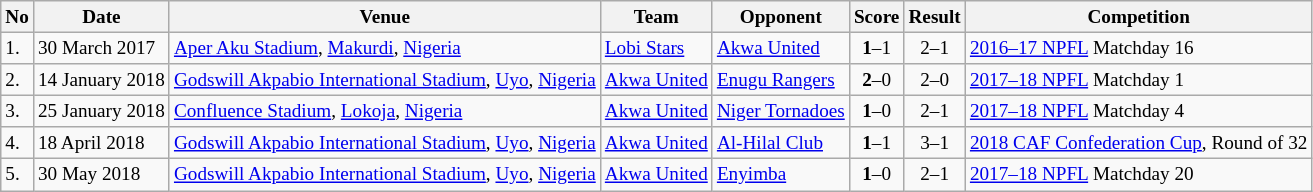<table class="wikitable" style="font-size:80%;">
<tr>
<th>No</th>
<th>Date</th>
<th>Venue</th>
<th>Team</th>
<th>Opponent</th>
<th>Score</th>
<th>Result</th>
<th>Competition</th>
</tr>
<tr>
<td>1.</td>
<td>30 March 2017</td>
<td><a href='#'>Aper Aku Stadium</a>, <a href='#'>Makurdi</a>, <a href='#'>Nigeria</a></td>
<td><a href='#'>Lobi Stars</a></td>
<td><a href='#'>Akwa United</a></td>
<td align=center><strong>1</strong>–1</td>
<td align=center>2–1</td>
<td><a href='#'>2016–17 NPFL</a> Matchday 16</td>
</tr>
<tr>
<td>2.</td>
<td>14 January 2018</td>
<td><a href='#'>Godswill Akpabio International Stadium</a>, <a href='#'>Uyo</a>, <a href='#'>Nigeria</a></td>
<td><a href='#'>Akwa United</a></td>
<td><a href='#'>Enugu Rangers</a></td>
<td align=center><strong>2</strong>–0</td>
<td align=center>2–0</td>
<td><a href='#'>2017–18 NPFL</a> Matchday 1</td>
</tr>
<tr>
<td>3.</td>
<td>25 January 2018</td>
<td><a href='#'>Confluence Stadium</a>, <a href='#'>Lokoja</a>, <a href='#'>Nigeria</a></td>
<td><a href='#'>Akwa United</a></td>
<td><a href='#'>Niger Tornadoes</a></td>
<td align=center><strong>1</strong>–0</td>
<td align=center>2–1</td>
<td><a href='#'>2017–18 NPFL</a> Matchday 4</td>
</tr>
<tr>
<td>4.</td>
<td>18 April 2018</td>
<td><a href='#'>Godswill Akpabio International Stadium</a>, <a href='#'>Uyo</a>, <a href='#'>Nigeria</a></td>
<td><a href='#'>Akwa United</a></td>
<td><a href='#'>Al-Hilal Club</a></td>
<td align=center><strong>1</strong>–1</td>
<td align=center>3–1</td>
<td><a href='#'>2018 CAF Confederation Cup</a>, Round of 32</td>
</tr>
<tr>
<td>5.</td>
<td>30 May 2018</td>
<td><a href='#'>Godswill Akpabio International Stadium</a>, <a href='#'>Uyo</a>, <a href='#'>Nigeria</a></td>
<td><a href='#'>Akwa United</a></td>
<td><a href='#'>Enyimba</a></td>
<td align=center><strong>1</strong>–0</td>
<td align=center>2–1</td>
<td><a href='#'>2017–18 NPFL</a> Matchday 20</td>
</tr>
</table>
